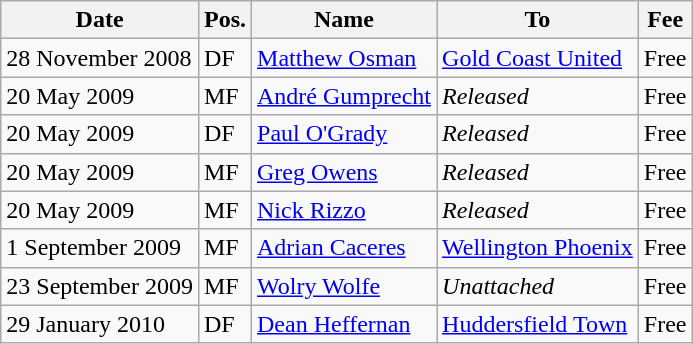<table class="wikitable">
<tr>
<th>Date</th>
<th>Pos.</th>
<th>Name</th>
<th>To</th>
<th>Fee</th>
</tr>
<tr>
<td>28 November 2008</td>
<td>DF</td>
<td> <a href='#'>Matthew Osman</a></td>
<td> <a href='#'>Gold Coast United</a></td>
<td>Free</td>
</tr>
<tr>
<td>20 May 2009</td>
<td>MF</td>
<td> <a href='#'>André Gumprecht</a></td>
<td><em>Released</em></td>
<td>Free</td>
</tr>
<tr>
<td>20 May 2009</td>
<td>DF</td>
<td> <a href='#'>Paul O'Grady</a></td>
<td><em>Released</em></td>
<td>Free</td>
</tr>
<tr>
<td>20 May 2009</td>
<td>MF</td>
<td> <a href='#'>Greg Owens</a></td>
<td><em>Released</em></td>
<td>Free</td>
</tr>
<tr>
<td>20 May 2009</td>
<td>MF</td>
<td> <a href='#'>Nick Rizzo</a></td>
<td><em>Released</em></td>
<td>Free</td>
</tr>
<tr>
<td>1 September 2009</td>
<td>MF</td>
<td> <a href='#'>Adrian Caceres</a></td>
<td> <a href='#'>Wellington Phoenix</a></td>
<td>Free</td>
</tr>
<tr>
<td>23 September 2009</td>
<td>MF</td>
<td> <a href='#'>Wolry Wolfe</a></td>
<td><em>Unattached</em></td>
<td>Free</td>
</tr>
<tr>
<td>29 January 2010</td>
<td>DF</td>
<td> <a href='#'>Dean Heffernan</a></td>
<td> <a href='#'>Huddersfield Town</a></td>
<td>Free</td>
</tr>
</table>
